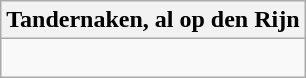<table class="wikitable">
<tr>
<th>Tandernaken, al op den Rijn</th>
</tr>
<tr>
<td><br></td>
</tr>
</table>
